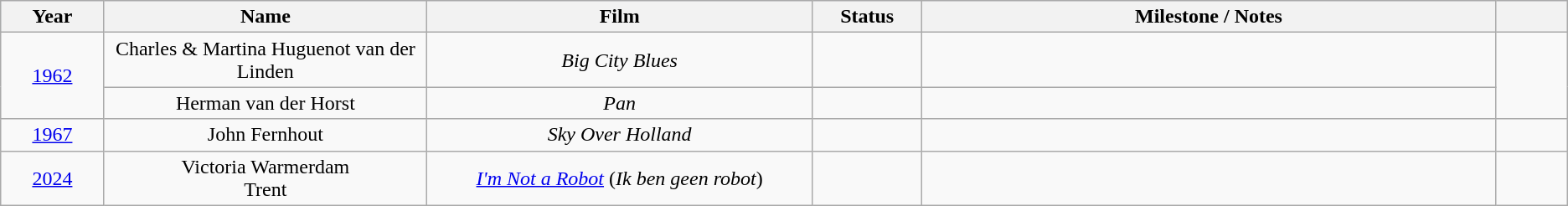<table class="wikitable" style="text-align: center">
<tr ---- bgcolor="#ebf5ff">
<th width="075">Year</th>
<th width="250">Name</th>
<th width="300">Film</th>
<th width="080">Status</th>
<th width="450">Milestone / Notes</th>
<th width="050"></th>
</tr>
<tr>
<td rowspan=2><a href='#'>1962</a></td>
<td>Charles & Martina Huguenot van der Linden</td>
<td><em>Big City Blues</em></td>
<td></td>
<td></td>
<td rowspan=2></td>
</tr>
<tr>
<td>Herman van der Horst</td>
<td><em>Pan</em></td>
<td></td>
<td></td>
</tr>
<tr>
<td><a href='#'>1967</a></td>
<td>John Fernhout</td>
<td><em>Sky Over Holland</em></td>
<td></td>
<td></td>
<td></td>
</tr>
<tr>
<td><a href='#'>2024</a></td>
<td>Victoria Warmerdam<br>Trent</td>
<td><em><a href='#'>I'm Not a Robot</a></em> (<em>Ik ben geen robot</em>)</td>
<td></td>
<td></td>
<td></td>
</tr>
</table>
